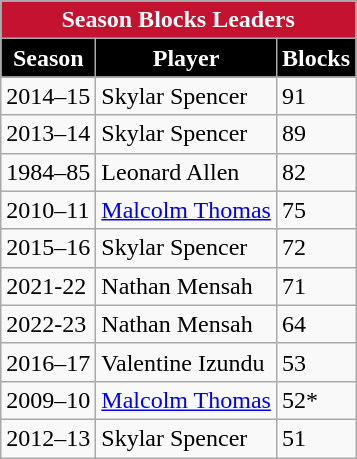<table class="wikitable" style="float:left; margin-right:1em">
<tr>
<th style="background:#C41230; color:white;" colspan=6>Season Blocks Leaders</th>
</tr>
<tr>
<th style="background:black; color:white;">Season</th>
<th style="background:black; color:white;">Player</th>
<th style="background:black; color:white;">Blocks</th>
</tr>
<tr>
<td>2014–15</td>
<td>Skylar Spencer</td>
<td>91</td>
</tr>
<tr>
<td>2013–14</td>
<td>Skylar Spencer</td>
<td>89</td>
</tr>
<tr>
<td>1984–85</td>
<td>Leonard Allen</td>
<td>82</td>
</tr>
<tr>
<td>2010–11</td>
<td><a href='#'>Malcolm Thomas</a></td>
<td>75</td>
</tr>
<tr>
<td>2015–16</td>
<td>Skylar Spencer</td>
<td>72</td>
</tr>
<tr>
<td>2021-22</td>
<td>Nathan Mensah</td>
<td>71</td>
</tr>
<tr>
<td>2022-23</td>
<td>Nathan Mensah</td>
<td>64</td>
</tr>
<tr>
<td>2016–17</td>
<td>Valentine Izundu</td>
<td>53</td>
</tr>
<tr>
<td>2009–10</td>
<td><a href='#'>Malcolm Thomas</a></td>
<td>52*</td>
</tr>
<tr>
<td>2012–13</td>
<td>Skylar Spencer</td>
<td>51</td>
</tr>
</table>
